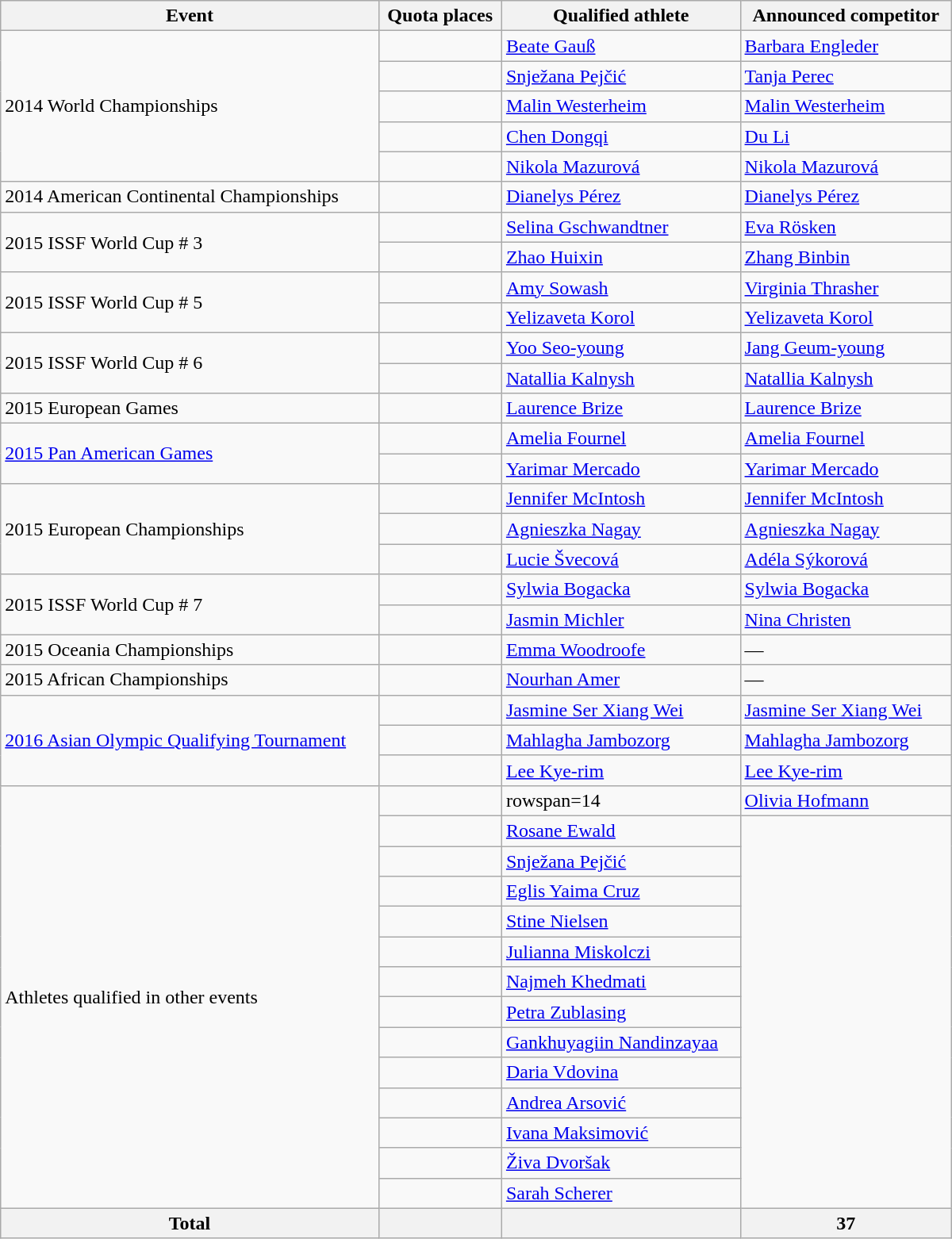<table class=wikitable style="text-align:left" width=800>
<tr>
<th>Event</th>
<th>Quota places</th>
<th>Qualified athlete</th>
<th>Announced competitor</th>
</tr>
<tr>
<td rowspan="5">2014 World Championships</td>
<td></td>
<td><a href='#'>Beate Gauß</a></td>
<td><a href='#'>Barbara Engleder</a></td>
</tr>
<tr>
<td></td>
<td><a href='#'>Snježana Pejčić</a></td>
<td><a href='#'>Tanja Perec</a></td>
</tr>
<tr>
<td></td>
<td><a href='#'>Malin Westerheim</a></td>
<td><a href='#'>Malin Westerheim</a></td>
</tr>
<tr>
<td></td>
<td><a href='#'>Chen Dongqi</a></td>
<td><a href='#'>Du Li</a></td>
</tr>
<tr>
<td></td>
<td><a href='#'>Nikola Mazurová</a></td>
<td><a href='#'>Nikola Mazurová</a></td>
</tr>
<tr>
<td>2014 American Continental Championships</td>
<td></td>
<td><a href='#'>Dianelys Pérez</a></td>
<td><a href='#'>Dianelys Pérez</a></td>
</tr>
<tr>
<td rowspan="2">2015 ISSF World Cup # 3</td>
<td></td>
<td><a href='#'>Selina Gschwandtner</a></td>
<td><a href='#'>Eva Rösken</a></td>
</tr>
<tr>
<td></td>
<td><a href='#'>Zhao Huixin</a></td>
<td><a href='#'>Zhang Binbin</a></td>
</tr>
<tr>
<td rowspan="2">2015 ISSF World Cup # 5</td>
<td></td>
<td><a href='#'>Amy Sowash</a></td>
<td><a href='#'>Virginia Thrasher</a></td>
</tr>
<tr>
<td></td>
<td><a href='#'>Yelizaveta Korol</a></td>
<td><a href='#'>Yelizaveta Korol</a></td>
</tr>
<tr>
<td rowspan="2">2015 ISSF World Cup # 6</td>
<td></td>
<td><a href='#'>Yoo Seo-young</a></td>
<td><a href='#'>Jang Geum-young</a></td>
</tr>
<tr>
<td></td>
<td><a href='#'>Natallia Kalnysh</a></td>
<td><a href='#'>Natallia Kalnysh</a></td>
</tr>
<tr>
<td rowspan="1">2015 European Games</td>
<td></td>
<td><a href='#'>Laurence Brize</a></td>
<td><a href='#'>Laurence Brize</a></td>
</tr>
<tr>
<td rowspan="2"><a href='#'>2015 Pan American Games</a></td>
<td></td>
<td><a href='#'>Amelia Fournel</a></td>
<td><a href='#'>Amelia Fournel</a></td>
</tr>
<tr>
<td></td>
<td><a href='#'>Yarimar Mercado</a></td>
<td><a href='#'>Yarimar Mercado</a></td>
</tr>
<tr>
<td rowspan="3">2015 European Championships</td>
<td></td>
<td><a href='#'>Jennifer McIntosh</a></td>
<td><a href='#'>Jennifer McIntosh</a></td>
</tr>
<tr>
<td></td>
<td><a href='#'>Agnieszka Nagay</a></td>
<td><a href='#'>Agnieszka Nagay</a></td>
</tr>
<tr>
<td></td>
<td><a href='#'>Lucie Švecová</a></td>
<td><a href='#'>Adéla Sýkorová</a></td>
</tr>
<tr>
<td rowspan="2">2015 ISSF World Cup # 7</td>
<td></td>
<td><a href='#'>Sylwia Bogacka</a></td>
<td><a href='#'>Sylwia Bogacka</a></td>
</tr>
<tr>
<td></td>
<td><a href='#'>Jasmin Michler</a></td>
<td><a href='#'>Nina Christen</a></td>
</tr>
<tr>
<td rowspan="1">2015 Oceania Championships</td>
<td></td>
<td><a href='#'>Emma Woodroofe</a></td>
<td>—</td>
</tr>
<tr>
<td rowspan="1">2015 African Championships</td>
<td></td>
<td><a href='#'>Nourhan Amer</a></td>
<td>—</td>
</tr>
<tr>
<td rowspan="3"><a href='#'>2016 Asian Olympic Qualifying Tournament</a></td>
<td></td>
<td><a href='#'>Jasmine Ser Xiang Wei</a></td>
<td><a href='#'>Jasmine Ser Xiang Wei</a></td>
</tr>
<tr>
<td></td>
<td><a href='#'>Mahlagha Jambozorg</a></td>
<td><a href='#'>Mahlagha Jambozorg</a></td>
</tr>
<tr>
<td></td>
<td><a href='#'>Lee Kye-rim</a></td>
<td><a href='#'>Lee Kye-rim</a></td>
</tr>
<tr>
<td rowspan=14>Athletes qualified in other events</td>
<td></td>
<td>rowspan=14 </td>
<td><a href='#'>Olivia Hofmann</a></td>
</tr>
<tr>
<td></td>
<td><a href='#'>Rosane Ewald</a></td>
</tr>
<tr>
<td></td>
<td><a href='#'>Snježana Pejčić</a></td>
</tr>
<tr>
<td></td>
<td><a href='#'>Eglis Yaima Cruz</a></td>
</tr>
<tr>
<td></td>
<td><a href='#'>Stine Nielsen</a></td>
</tr>
<tr>
<td></td>
<td><a href='#'>Julianna Miskolczi</a></td>
</tr>
<tr>
<td></td>
<td><a href='#'>Najmeh Khedmati</a></td>
</tr>
<tr>
<td></td>
<td><a href='#'>Petra Zublasing</a></td>
</tr>
<tr>
<td></td>
<td><a href='#'>Gankhuyagiin Nandinzayaa</a></td>
</tr>
<tr>
<td></td>
<td><a href='#'>Daria Vdovina</a></td>
</tr>
<tr>
<td></td>
<td><a href='#'>Andrea Arsović</a></td>
</tr>
<tr>
<td></td>
<td><a href='#'>Ivana Maksimović</a></td>
</tr>
<tr>
<td></td>
<td><a href='#'>Živa Dvoršak</a></td>
</tr>
<tr>
<td></td>
<td><a href='#'>Sarah Scherer</a></td>
</tr>
<tr>
<th>Total</th>
<th></th>
<th></th>
<th>37</th>
</tr>
</table>
